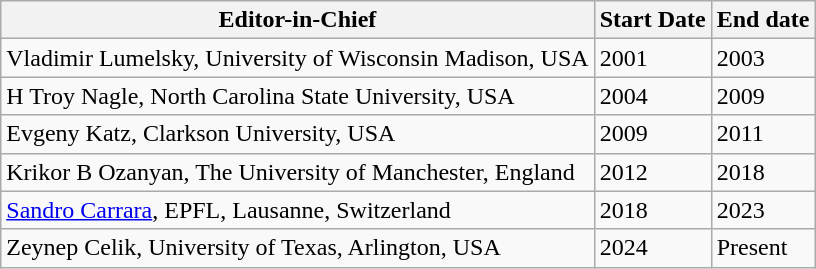<table class="wikitable">
<tr>
<th>Editor-in-Chief</th>
<th>Start Date</th>
<th>End date</th>
</tr>
<tr>
<td>Vladimir Lumelsky, University of Wisconsin Madison, USA</td>
<td>2001</td>
<td>2003</td>
</tr>
<tr>
<td>H Troy Nagle, North Carolina State University, USA</td>
<td>2004</td>
<td>2009</td>
</tr>
<tr>
<td>Evgeny Katz, Clarkson University, USA</td>
<td>2009</td>
<td>2011</td>
</tr>
<tr>
<td>Krikor B Ozanyan, The University of Manchester, England</td>
<td>2012</td>
<td>2018</td>
</tr>
<tr>
<td><a href='#'>Sandro Carrara</a>, EPFL, Lausanne, Switzerland</td>
<td>2018</td>
<td>2023</td>
</tr>
<tr>
<td>Zeynep Celik, University of Texas, Arlington, USA</td>
<td>2024</td>
<td>Present</td>
</tr>
</table>
